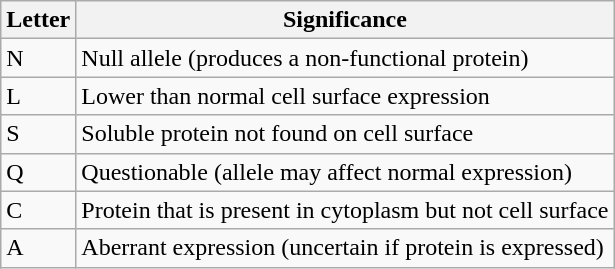<table class="wikitable">
<tr>
<th>Letter</th>
<th>Significance</th>
</tr>
<tr>
<td>N</td>
<td>Null allele (produces a non-functional protein)</td>
</tr>
<tr>
<td>L</td>
<td>Lower than normal cell surface expression</td>
</tr>
<tr>
<td>S</td>
<td>Soluble protein not found on cell surface</td>
</tr>
<tr>
<td>Q</td>
<td>Questionable (allele may affect normal expression)</td>
</tr>
<tr>
<td>C</td>
<td>Protein that is present in cytoplasm but not cell surface</td>
</tr>
<tr>
<td>A</td>
<td>Aberrant expression (uncertain if protein is expressed)</td>
</tr>
</table>
